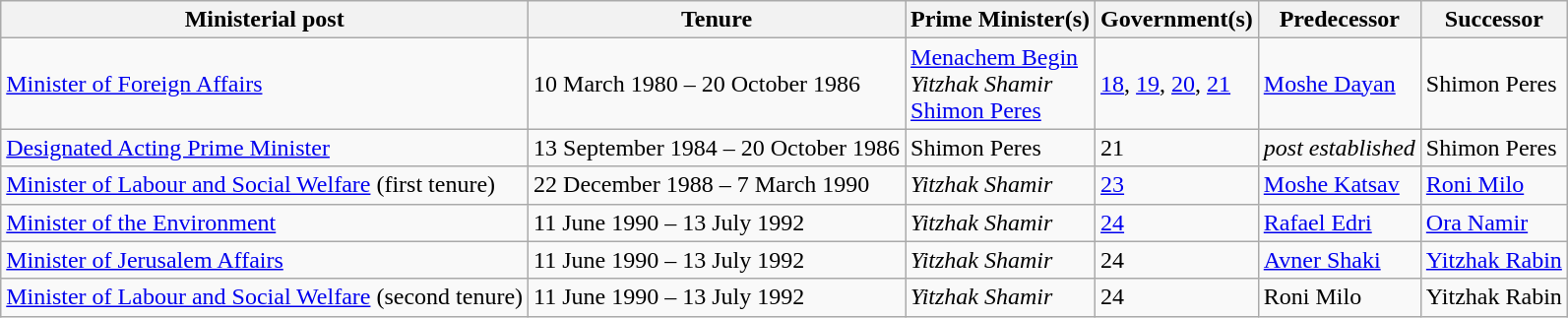<table class="wikitable">
<tr>
<th>Ministerial post</th>
<th>Tenure</th>
<th>Prime Minister(s)</th>
<th>Government(s)</th>
<th>Predecessor</th>
<th>Successor</th>
</tr>
<tr>
<td><a href='#'>Minister of Foreign Affairs</a></td>
<td>10 March 1980 – 20 October 1986</td>
<td><a href='#'>Menachem Begin</a> <br><em>Yitzhak Shamir</em> <br><a href='#'>Shimon Peres</a> </td>
<td><a href='#'>18</a>, <a href='#'>19</a>, <a href='#'>20</a>, <a href='#'>21</a></td>
<td><a href='#'>Moshe Dayan</a></td>
<td>Shimon Peres</td>
</tr>
<tr>
<td><a href='#'>Designated Acting Prime Minister</a></td>
<td>13 September 1984 – 20 October 1986</td>
<td>Shimon Peres</td>
<td>21</td>
<td><em>post established</em></td>
<td>Shimon Peres</td>
</tr>
<tr>
<td><a href='#'>Minister of Labour and Social Welfare</a> (first tenure)</td>
<td>22 December 1988 – 7 March 1990</td>
<td><em>Yitzhak Shamir</em></td>
<td><a href='#'>23</a></td>
<td><a href='#'>Moshe Katsav</a></td>
<td><a href='#'>Roni Milo</a></td>
</tr>
<tr>
<td><a href='#'>Minister of the Environment</a></td>
<td>11 June 1990 – 13 July 1992</td>
<td><em>Yitzhak Shamir</em></td>
<td><a href='#'>24</a></td>
<td><a href='#'>Rafael Edri</a></td>
<td><a href='#'>Ora Namir</a></td>
</tr>
<tr>
<td><a href='#'>Minister of Jerusalem Affairs</a></td>
<td>11 June 1990 – 13 July 1992</td>
<td><em>Yitzhak Shamir</em></td>
<td>24</td>
<td><a href='#'>Avner Shaki</a></td>
<td><a href='#'>Yitzhak Rabin</a></td>
</tr>
<tr>
<td><a href='#'>Minister of Labour and Social Welfare</a> (second tenure)</td>
<td>11 June 1990 – 13 July 1992</td>
<td><em>Yitzhak Shamir</em></td>
<td>24</td>
<td>Roni Milo</td>
<td>Yitzhak Rabin</td>
</tr>
</table>
